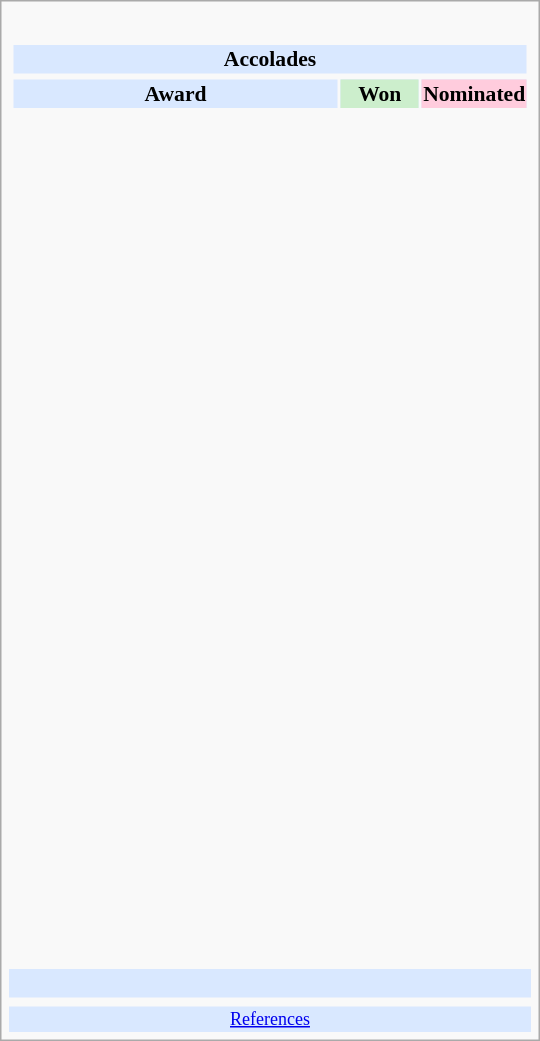<table class="infobox" style="width: 25em; text-align: left; font-size: 90%; vertical-align: middle;">
<tr>
<td colspan="3" style="text-align:center;"></td>
</tr>
<tr>
<td colspan=3><br><table class="collapsible collapsed" width=100%>
<tr>
<th colspan=3 style="background-color: #D9E8FF; text-align: center;">Accolades</th>
</tr>
<tr>
</tr>
<tr style="background:#d9e8ff; text-align:center;">
<td style="text-align:center;"><strong>Award</strong></td>
<td style="text-align:center; background:#cec; text-size:0.9em; width:50px;"><strong>Won</strong></td>
<td style="text-align:center; background:#fcd; text-size:0.9em; width:50px;"><strong>Nominated</strong></td>
</tr>
<tr>
<td style="text-align:center;"><br></td>
<td></td>
<td></td>
</tr>
<tr>
<td style="text-align:center;"><br></td>
<td></td>
<td></td>
</tr>
<tr>
<td style="text-align:center;"><br></td>
<td></td>
<td></td>
</tr>
<tr>
<td style="text-align:center;"><br></td>
<td></td>
<td></td>
</tr>
<tr>
<td style="text-align:center;"><br></td>
<td></td>
<td></td>
</tr>
<tr>
<td style="text-align:center;"><br></td>
<td></td>
<td></td>
</tr>
<tr>
<td style="text-align:center;"><br></td>
<td></td>
<td></td>
</tr>
<tr>
<td style="text-align:center;"><br></td>
<td></td>
<td></td>
</tr>
<tr>
<td style="text-align:center;"><br></td>
<td></td>
<td></td>
</tr>
<tr>
<td style="text-align:center;"><br></td>
<td></td>
<td></td>
</tr>
<tr>
<td style="text-align:center;"><br></td>
<td></td>
<td></td>
</tr>
<tr>
<td style="text-align:center;"><br></td>
<td></td>
<td></td>
</tr>
<tr>
<td style="text-align:center;"><br></td>
<td></td>
<td></td>
</tr>
<tr>
<td style="text-align:center;"><br></td>
<td></td>
<td></td>
</tr>
<tr>
<td style="text-align:center;"><br></td>
<td></td>
<td></td>
</tr>
<tr>
<td style="text-align:center;"><br></td>
<td></td>
<td></td>
</tr>
<tr>
<td style="text-align:center;"><br></td>
<td></td>
<td></td>
</tr>
<tr>
<td style="text-align:center;"><br></td>
<td></td>
<td></td>
</tr>
<tr>
<td style="text-align:center;"><br></td>
<td></td>
<td></td>
</tr>
<tr>
<td style="text-align:center;"><br></td>
<td></td>
<td></td>
</tr>
<tr>
<td style="text-align:center;"><br></td>
<td></td>
<td></td>
</tr>
<tr>
<td style="text-align:center;"><br></td>
<td></td>
<td></td>
</tr>
<tr>
<td style="text-align:center;"><br></td>
<td></td>
<td></td>
</tr>
<tr>
<td style="text-align:center;"><br></td>
<td></td>
<td></td>
</tr>
<tr>
<td style="text-align:center;"><br></td>
<td></td>
<td></td>
</tr>
<tr>
<td style="text-align:center;"><br></td>
<td></td>
<td></td>
</tr>
<tr>
<td style="text-align:center;"><br></td>
<td></td>
<td></td>
</tr>
<tr>
</tr>
</table>
</td>
</tr>
<tr style="background:#d9e8ff;">
<td style="text-align:center;" colspan="3"><br></td>
</tr>
<tr>
<td></td>
<td></td>
<td></td>
</tr>
<tr style="background:#d9e8ff;">
<td colspan="3" style="font-size: smaller; text-align:center;"><a href='#'>References</a></td>
</tr>
</table>
